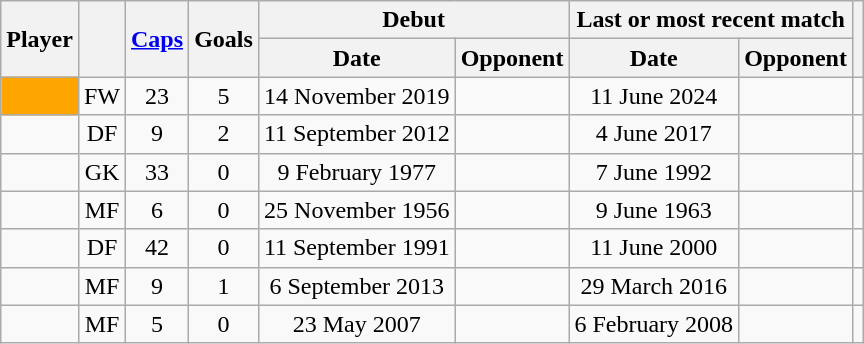<table class="wikitable sortable" style="text-align: center;">
<tr>
<th scope=col rowspan=2>Player</th>
<th scope=col rowspan=2></th>
<th scope=col rowspan=2><a href='#'>Caps</a></th>
<th scope=col rowspan=2>Goals</th>
<th scope=col colspan=2>Debut</th>
<th scope=col colspan=2>Last or most recent match</th>
<th scope=col rowspan=2 class=unsortable></th>
</tr>
<tr class=unsortable>
<th scope=col>Date</th>
<th scope=col>Opponent</th>
<th scope=col>Date</th>
<th scope=col>Opponent</th>
</tr>
<tr>
<td bgcolor=orange></td>
<td>FW</td>
<td>23</td>
<td>5</td>
<td>14 November 2019</td>
<td align=left></td>
<td>11 June 2024</td>
<td align="left"></td>
<td></td>
</tr>
<tr>
<td></td>
<td>DF</td>
<td>9</td>
<td>2</td>
<td>11 September 2012</td>
<td align=left></td>
<td>4 June 2017</td>
<td align=left></td>
<td></td>
</tr>
<tr>
<td></td>
<td>GK</td>
<td>33</td>
<td>0</td>
<td>9 February 1977</td>
<td align=left></td>
<td>7 June 1992</td>
<td align=left></td>
<td></td>
</tr>
<tr>
<td></td>
<td>MF</td>
<td>6</td>
<td>0</td>
<td>25 November 1956</td>
<td align=left></td>
<td>9 June 1963</td>
<td align=left></td>
<td></td>
</tr>
<tr>
<td></td>
<td>DF</td>
<td>42</td>
<td>0</td>
<td>11 September 1991</td>
<td align=left></td>
<td>11 June 2000</td>
<td align=left></td>
<td></td>
</tr>
<tr>
<td></td>
<td>MF</td>
<td>9</td>
<td>1</td>
<td>6 September 2013</td>
<td align=left></td>
<td>29 March 2016</td>
<td align=left></td>
<td></td>
</tr>
<tr>
<td></td>
<td>MF</td>
<td>5</td>
<td>0</td>
<td>23 May 2007</td>
<td align=left></td>
<td>6 February 2008</td>
<td align=left></td>
<td></td>
</tr>
</table>
